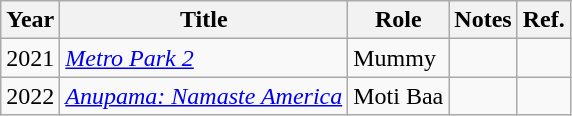<table class="wikitable sortable">
<tr>
<th>Year</th>
<th>Title</th>
<th>Role</th>
<th>Notes</th>
<th>Ref.</th>
</tr>
<tr>
<td>2021</td>
<td><em><a href='#'>Metro Park 2</a></em></td>
<td>Mummy</td>
<td></td>
<td></td>
</tr>
<tr>
<td>2022</td>
<td><em><a href='#'>Anupama: Namaste America</a></em></td>
<td>Moti Baa</td>
<td></td>
<td></td>
</tr>
</table>
